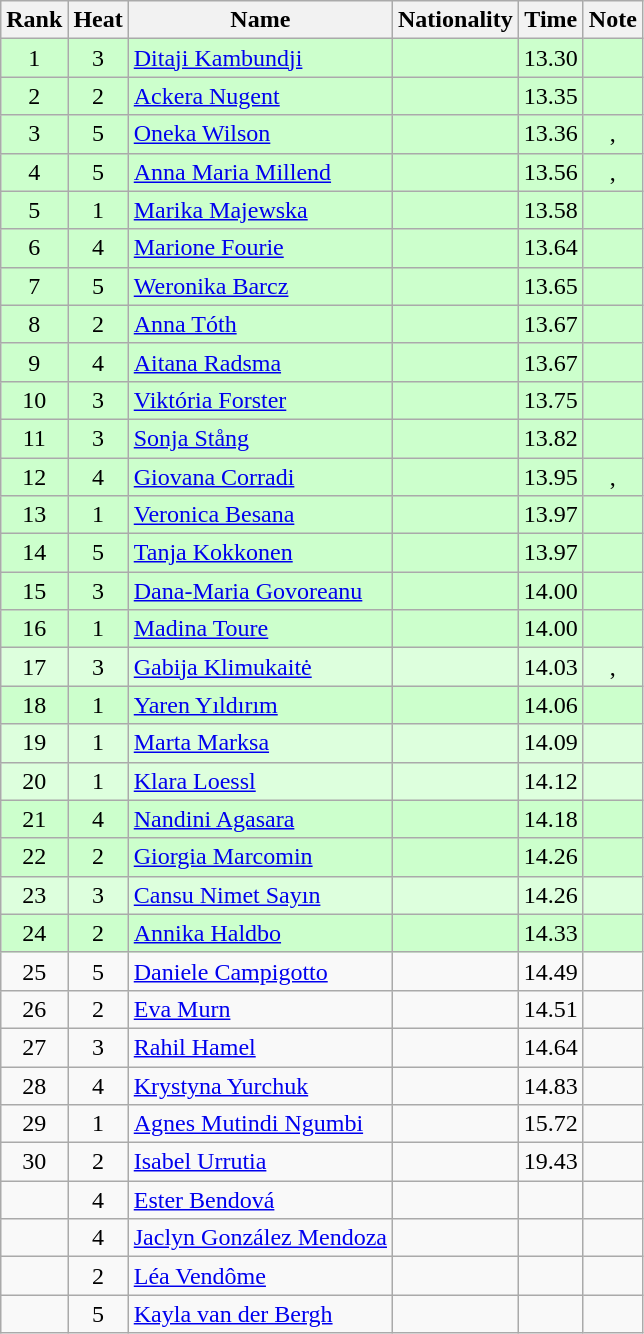<table class="wikitable sortable" style="text-align:center">
<tr>
<th>Rank</th>
<th>Heat</th>
<th>Name</th>
<th>Nationality</th>
<th>Time</th>
<th>Note</th>
</tr>
<tr bgcolor=ccffcc>
<td>1</td>
<td>3</td>
<td align=left><a href='#'>Ditaji Kambundji</a></td>
<td align=left></td>
<td>13.30</td>
<td></td>
</tr>
<tr bgcolor=ccffcc>
<td>2</td>
<td>2</td>
<td align=left><a href='#'>Ackera Nugent</a></td>
<td align=left></td>
<td>13.35</td>
<td></td>
</tr>
<tr bgcolor=ccffcc>
<td>3</td>
<td>5</td>
<td align=left><a href='#'>Oneka Wilson</a></td>
<td align=left></td>
<td>13.36</td>
<td>, </td>
</tr>
<tr bgcolor=ccffcc>
<td>4</td>
<td>5</td>
<td align=left><a href='#'>Anna Maria Millend</a></td>
<td align=left></td>
<td>13.56</td>
<td>, </td>
</tr>
<tr bgcolor=ccffcc>
<td>5</td>
<td>1</td>
<td align=left><a href='#'>Marika Majewska</a></td>
<td align=left></td>
<td>13.58</td>
<td></td>
</tr>
<tr bgcolor=ccffcc>
<td>6</td>
<td>4</td>
<td align=left><a href='#'>Marione Fourie</a></td>
<td align=left></td>
<td>13.64</td>
<td></td>
</tr>
<tr bgcolor=ccffcc>
<td>7</td>
<td>5</td>
<td align=left><a href='#'>Weronika Barcz</a></td>
<td align=left></td>
<td>13.65</td>
<td></td>
</tr>
<tr bgcolor=ccffcc>
<td>8</td>
<td>2</td>
<td align=left><a href='#'>Anna Tóth</a></td>
<td align=left></td>
<td>13.67</td>
<td></td>
</tr>
<tr bgcolor=ccffcc>
<td>9</td>
<td>4</td>
<td align=left><a href='#'>Aitana Radsma</a></td>
<td align=left></td>
<td>13.67</td>
<td></td>
</tr>
<tr bgcolor=ccffcc>
<td>10</td>
<td>3</td>
<td align=left><a href='#'>Viktória Forster</a></td>
<td align=left></td>
<td>13.75</td>
<td></td>
</tr>
<tr bgcolor=ccffcc>
<td>11</td>
<td>3</td>
<td align=left><a href='#'>Sonja Stång</a></td>
<td align=left></td>
<td>13.82</td>
<td></td>
</tr>
<tr bgcolor=ccffcc>
<td>12</td>
<td>4</td>
<td align=left><a href='#'>Giovana Corradi</a></td>
<td align=left></td>
<td>13.95</td>
<td>, </td>
</tr>
<tr bgcolor=ccffcc>
<td>13</td>
<td>1</td>
<td align=left><a href='#'>Veronica Besana</a></td>
<td align=left></td>
<td>13.97</td>
<td></td>
</tr>
<tr bgcolor=ccffcc>
<td>14</td>
<td>5</td>
<td align=left><a href='#'>Tanja Kokkonen</a></td>
<td align=left></td>
<td>13.97</td>
<td></td>
</tr>
<tr bgcolor=ccffcc>
<td>15</td>
<td>3</td>
<td align=left><a href='#'>Dana-Maria Govoreanu</a></td>
<td align=left></td>
<td>14.00</td>
<td></td>
</tr>
<tr bgcolor=ccffcc>
<td>16</td>
<td>1</td>
<td align=left><a href='#'>Madina Toure</a></td>
<td align=left></td>
<td>14.00</td>
<td></td>
</tr>
<tr bgcolor=ddffdd>
<td>17</td>
<td>3</td>
<td align=left><a href='#'>Gabija Klimukaitė</a></td>
<td align=left></td>
<td>14.03</td>
<td>, </td>
</tr>
<tr bgcolor=ccffcc>
<td>18</td>
<td>1</td>
<td align=left><a href='#'>Yaren Yıldırım</a></td>
<td align=left></td>
<td>14.06</td>
<td></td>
</tr>
<tr bgcolor=ddffdd>
<td>19</td>
<td>1</td>
<td align=left><a href='#'>Marta Marksa</a></td>
<td align=left></td>
<td>14.09</td>
<td></td>
</tr>
<tr bgcolor=ddffdd>
<td>20</td>
<td>1</td>
<td align=left><a href='#'>Klara Loessl</a></td>
<td align=left></td>
<td>14.12</td>
<td></td>
</tr>
<tr bgcolor=ccffcc>
<td>21</td>
<td>4</td>
<td align=left><a href='#'>Nandini Agasara</a></td>
<td align=left></td>
<td>14.18</td>
<td></td>
</tr>
<tr bgcolor=ccffcc>
<td>22</td>
<td>2</td>
<td align=left><a href='#'>Giorgia Marcomin</a></td>
<td align=left></td>
<td>14.26</td>
<td></td>
</tr>
<tr bgcolor=ddffdd>
<td>23</td>
<td>3</td>
<td align=left><a href='#'>Cansu Nimet Sayın</a></td>
<td align=left></td>
<td>14.26</td>
<td></td>
</tr>
<tr bgcolor=ccffcc>
<td>24</td>
<td>2</td>
<td align=left><a href='#'>Annika Haldbo</a></td>
<td align=left></td>
<td>14.33</td>
<td></td>
</tr>
<tr>
<td>25</td>
<td>5</td>
<td align=left><a href='#'>Daniele Campigotto</a></td>
<td align=left></td>
<td>14.49</td>
<td></td>
</tr>
<tr>
<td>26</td>
<td>2</td>
<td align=left><a href='#'>Eva Murn</a></td>
<td align=left></td>
<td>14.51</td>
<td></td>
</tr>
<tr>
<td>27</td>
<td>3</td>
<td align=left><a href='#'>Rahil Hamel</a></td>
<td align=left></td>
<td>14.64</td>
<td></td>
</tr>
<tr>
<td>28</td>
<td>4</td>
<td align=left><a href='#'>Krystyna Yurchuk</a></td>
<td align=left></td>
<td>14.83</td>
<td></td>
</tr>
<tr>
<td>29</td>
<td>1</td>
<td align=left><a href='#'>Agnes Mutindi Ngumbi</a></td>
<td align=left></td>
<td>15.72</td>
<td></td>
</tr>
<tr>
<td>30</td>
<td>2</td>
<td align=left><a href='#'>Isabel Urrutia</a></td>
<td align=left></td>
<td>19.43</td>
<td></td>
</tr>
<tr>
<td></td>
<td>4</td>
<td align=left><a href='#'>Ester Bendová</a></td>
<td align=left></td>
<td></td>
<td></td>
</tr>
<tr>
<td></td>
<td>4</td>
<td align=left><a href='#'>Jaclyn González Mendoza</a></td>
<td align=left></td>
<td></td>
<td></td>
</tr>
<tr>
<td></td>
<td>2</td>
<td align=left><a href='#'>Léa Vendôme</a></td>
<td align=left></td>
<td></td>
<td></td>
</tr>
<tr>
<td></td>
<td>5</td>
<td align=left><a href='#'>Kayla van der Bergh</a></td>
<td align=left></td>
<td></td>
<td></td>
</tr>
</table>
